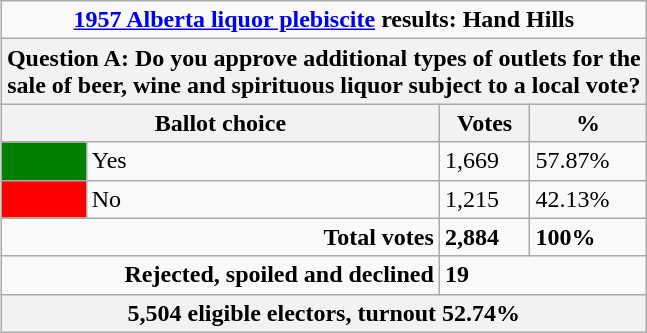<table class="wikitable" align=right>
<tr>
<td colspan=4 align=center><strong><a href='#'>1957 Alberta liquor plebiscite</a> results: Hand Hills</strong></td>
</tr>
<tr>
<th colspan=4>Question A: Do you approve additional types of outlets for the<br> sale of beer, wine and spirituous liquor subject to a local vote?</th>
</tr>
<tr>
<th colspan=2>Ballot choice</th>
<th>Votes</th>
<th>%</th>
</tr>
<tr>
<td bgcolor=green></td>
<td>Yes</td>
<td>1,669</td>
<td>57.87%</td>
</tr>
<tr>
<td bgcolor=red></td>
<td>No</td>
<td>1,215</td>
<td>42.13%</td>
</tr>
<tr>
<td align=right colspan=2><strong>Total votes</strong></td>
<td><strong>2,884</strong></td>
<td><strong>100%</strong></td>
</tr>
<tr>
<td align=right colspan=2><strong>Rejected, spoiled and declined</strong></td>
<td colspan=2><strong>19</strong></td>
</tr>
<tr>
<th colspan=4>5,504 eligible electors, turnout 52.74%</th>
</tr>
</table>
